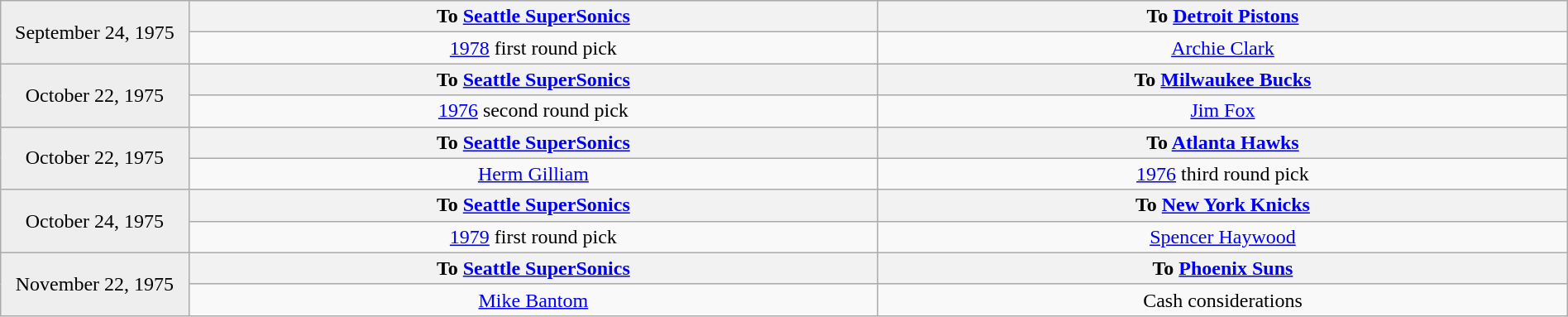<table class="wikitable" border=1 style="border-collapse:collapse; text-align: center; width: 100%" bordercolor="#DFDFDF"  cellpadding="5">
<tr bgcolor="eeeeee">
<td scope="row" rowspan="2" style="width:12%">September 24, 1975</td>
<th scope="col" style="width:44%" valign="top">To <a href='#'>Seattle SuperSonics</a></th>
<th scope="col" style="width:44%" valign="top">To <a href='#'>Detroit Pistons</a></th>
</tr>
<tr>
<td><a href='#'>1978</a> first round pick</td>
<td><a href='#'>Archie Clark</a></td>
</tr>
<tr bgcolor="eeeeee">
<td scope="row" rowspan="2" style="width:12%">October 22, 1975</td>
<th scope="col" style="width:44%" valign="top">To <a href='#'>Seattle SuperSonics</a></th>
<th scope="col" style="width:44%" valign="top">To <a href='#'>Milwaukee Bucks</a></th>
</tr>
<tr>
<td><a href='#'>1976</a> second round pick</td>
<td><a href='#'>Jim Fox</a></td>
</tr>
<tr bgcolor="eeeeee">
<td scope="row" rowspan="2" style="width:12%">October 22, 1975</td>
<th scope="col" style="width:44%" valign="top">To <a href='#'>Seattle SuperSonics</a></th>
<th scope="col" style="width:44%" valign="top">To <a href='#'>Atlanta Hawks</a></th>
</tr>
<tr>
<td><a href='#'>Herm Gilliam</a></td>
<td><a href='#'>1976</a> third round pick</td>
</tr>
<tr bgcolor="eeeeee">
<td scope="row" rowspan="2" style="width:12%">October 24, 1975</td>
<th scope="col" style="width:44%" valign="top">To <a href='#'>Seattle SuperSonics</a></th>
<th scope="col" style="width:44%" valign="top">To <a href='#'>New York Knicks</a></th>
</tr>
<tr>
<td><a href='#'>1979</a> first round pick</td>
<td><a href='#'>Spencer Haywood</a></td>
</tr>
<tr bgcolor="eeeeee">
<td scope="row" rowspan="2" style="width:12%">November 22, 1975</td>
<th scope="col" style="width:44%" valign="top">To <a href='#'>Seattle SuperSonics</a></th>
<th scope="col" style="width:44%" valign="top">To <a href='#'>Phoenix Suns</a></th>
</tr>
<tr>
<td><a href='#'>Mike Bantom</a></td>
<td>Cash considerations</td>
</tr>
</table>
